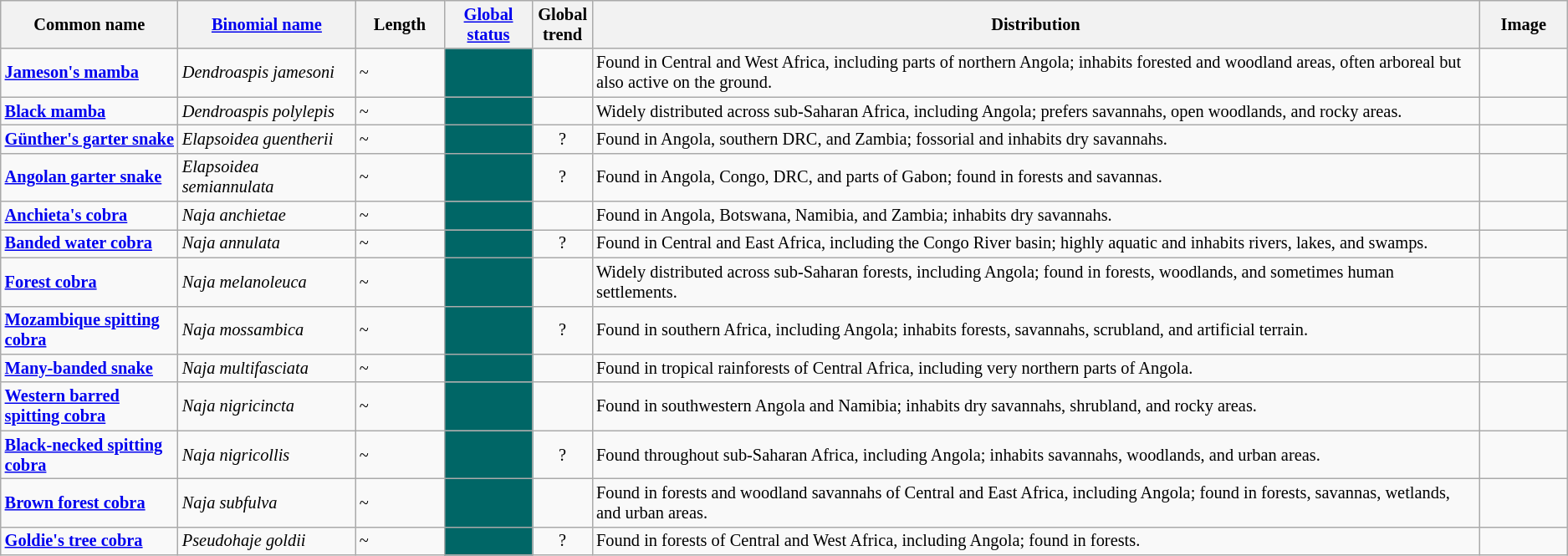<table class="wikitable sortable" style="font-size: 85%">
<tr>
<th width="10%">Common name</th>
<th width="10%"><a href='#'>Binomial name</a></th>
<th width="5%">Length</th>
<th width="5%"><a href='#'>Global status</a></th>
<th width="1%">Global trend</th>
<th width="50%" class="unsortable">Distribution</th>
<th width="5%" class="unsortable">Image</th>
</tr>
<tr>
<td><strong><a href='#'>Jameson's mamba</a></strong></td>
<td><em>Dendroaspis jamesoni</em></td>
<td>~</td>
<td align=center style="background: #006666"></td>
<td align=center></td>
<td>Found in Central and West Africa, including parts of northern Angola; inhabits forested and woodland areas, often arboreal but also active on the ground.</td>
<td></td>
</tr>
<tr>
<td><strong><a href='#'>Black mamba</a></strong></td>
<td><em>Dendroaspis polylepis</em></td>
<td>~</td>
<td align=center style="background: #006666"></td>
<td align=center></td>
<td>Widely distributed across sub-Saharan Africa, including Angola; prefers savannahs, open woodlands, and rocky areas.</td>
<td></td>
</tr>
<tr>
<td><strong><a href='#'>Günther's garter snake</a></strong></td>
<td><em>Elapsoidea guentherii</em></td>
<td>~</td>
<td align=center style="background: #006666"></td>
<td align=center>?</td>
<td>Found in Angola, southern DRC, and Zambia; fossorial and inhabits dry savannahs.</td>
<td></td>
</tr>
<tr>
<td><strong><a href='#'>Angolan garter snake</a></strong></td>
<td><em>Elapsoidea semiannulata</em></td>
<td>~</td>
<td align=center style="background: #006666"></td>
<td align=center>?</td>
<td>Found in Angola, Congo, DRC, and parts of Gabon; found in forests and savannas.</td>
<td></td>
</tr>
<tr>
<td><strong><a href='#'>Anchieta's cobra</a></strong></td>
<td><em>Naja anchietae</em></td>
<td>~</td>
<td align=center style="background: #006666"></td>
<td align=center></td>
<td>Found in Angola, Botswana, Namibia, and Zambia; inhabits dry savannahs.</td>
<td></td>
</tr>
<tr>
<td><strong><a href='#'>Banded water cobra</a></strong></td>
<td><em>Naja annulata</em></td>
<td>~</td>
<td align=center style="background: #006666"></td>
<td align=center>?</td>
<td>Found in Central and East Africa, including the Congo River basin; highly aquatic and inhabits rivers, lakes, and swamps.</td>
<td align=center></td>
</tr>
<tr>
<td><strong><a href='#'>Forest cobra</a></strong></td>
<td><em>Naja melanoleuca</em></td>
<td>~</td>
<td align=center style="background: #006666"></td>
<td align=center></td>
<td>Widely distributed across sub-Saharan forests, including Angola; found in forests, woodlands, and sometimes human settlements.</td>
<td align=center></td>
</tr>
<tr>
<td><strong><a href='#'>Mozambique spitting cobra</a></strong></td>
<td><em>Naja mossambica</em></td>
<td>~</td>
<td align=center style="background: #006666"></td>
<td align=center>?</td>
<td>Found in southern Africa, including Angola; inhabits forests, savannahs, scrubland, and artificial terrain.</td>
<td></td>
</tr>
<tr>
<td><strong><a href='#'>Many-banded snake</a></strong></td>
<td><em>Naja multifasciata</em></td>
<td>~</td>
<td align=center style="background: #006666"></td>
<td align=center></td>
<td>Found in tropical rainforests of Central Africa, including very northern parts of Angola.</td>
<td></td>
</tr>
<tr>
<td><strong><a href='#'>Western barred spitting cobra</a></strong></td>
<td><em>Naja nigricincta</em></td>
<td>~</td>
<td align=center style="background: #006666"></td>
<td align=center></td>
<td>Found in southwestern Angola and Namibia; inhabits dry savannahs, shrubland, and rocky areas.</td>
<td></td>
</tr>
<tr>
<td><strong><a href='#'>Black-necked spitting cobra</a></strong></td>
<td><em>Naja nigricollis</em></td>
<td>~</td>
<td align=center style="background: #006666"></td>
<td align=center>?</td>
<td>Found throughout sub-Saharan Africa, including Angola; inhabits savannahs, woodlands, and urban areas.</td>
<td align=center></td>
</tr>
<tr>
<td><strong><a href='#'>Brown forest cobra</a></strong></td>
<td><em>Naja subfulva</em></td>
<td>~</td>
<td align=center style="background: #006666"></td>
<td align=center></td>
<td>Found in forests and woodland savannahs of Central and East Africa, including Angola; found in forests, savannas, wetlands, and urban areas.</td>
<td></td>
</tr>
<tr>
<td><strong><a href='#'>Goldie's tree cobra</a></strong></td>
<td><em>Pseudohaje goldii</em></td>
<td>~</td>
<td align=center style="background: #006666"></td>
<td align=center>?</td>
<td>Found in forests of Central and West Africa, including Angola; found in forests.</td>
<td></td>
</tr>
</table>
